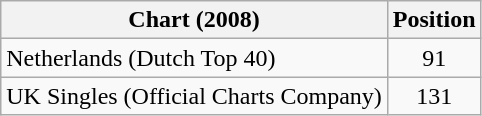<table class="wikitable sortable">
<tr>
<th>Chart (2008)</th>
<th>Position</th>
</tr>
<tr>
<td>Netherlands (Dutch Top 40)</td>
<td style="text-align:center;">91</td>
</tr>
<tr>
<td>UK Singles (Official Charts Company)</td>
<td style="text-align:center;">131</td>
</tr>
</table>
